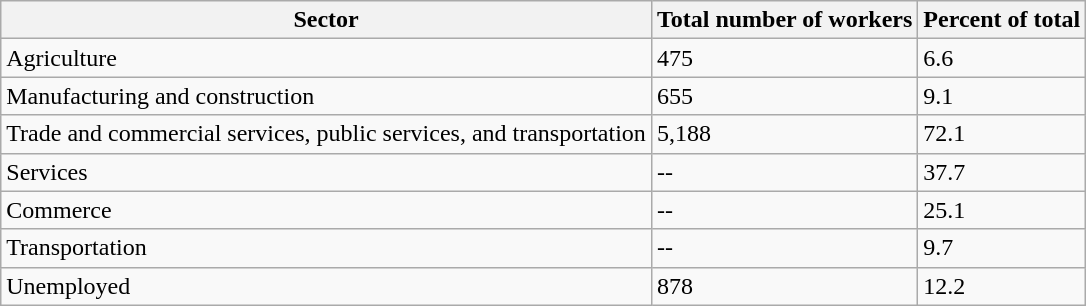<table class="wikitable">
<tr>
<th>Sector</th>
<th>Total number of workers</th>
<th>Percent of total</th>
</tr>
<tr>
<td>Agriculture</td>
<td>475</td>
<td>6.6</td>
</tr>
<tr>
<td>Manufacturing and construction</td>
<td>655</td>
<td>9.1</td>
</tr>
<tr>
<td>Trade and commercial services, public services, and transportation</td>
<td>5,188</td>
<td>72.1</td>
</tr>
<tr>
<td>Services</td>
<td>--</td>
<td>37.7</td>
</tr>
<tr>
<td>Commerce</td>
<td>--</td>
<td>25.1</td>
</tr>
<tr>
<td>Transportation</td>
<td>--</td>
<td>9.7</td>
</tr>
<tr>
<td>Unemployed</td>
<td>878</td>
<td>12.2</td>
</tr>
</table>
